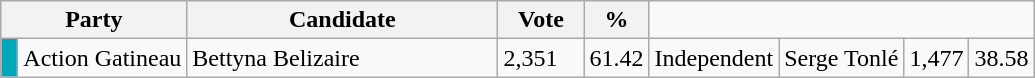<table class="wikitable">
<tr>
<th bgcolor="#DDDDFF" width="100px" colspan="2">Party</th>
<th bgcolor="#DDDDFF" width="200px">Candidate</th>
<th bgcolor="#DDDDFF" width="50px">Vote</th>
<th bgcolor="#DDDDFF" width="30px">%</th>
</tr>
<tr>
<td bgcolor=#00a7ba> </td>
<td>Action Gatineau</td>
<td>Bettyna Belizaire</td>
<td>2,351</td>
<td>61.42<br></td>
<td>Independent</td>
<td>Serge Tonlé</td>
<td>1,477</td>
<td>38.58</td>
</tr>
</table>
